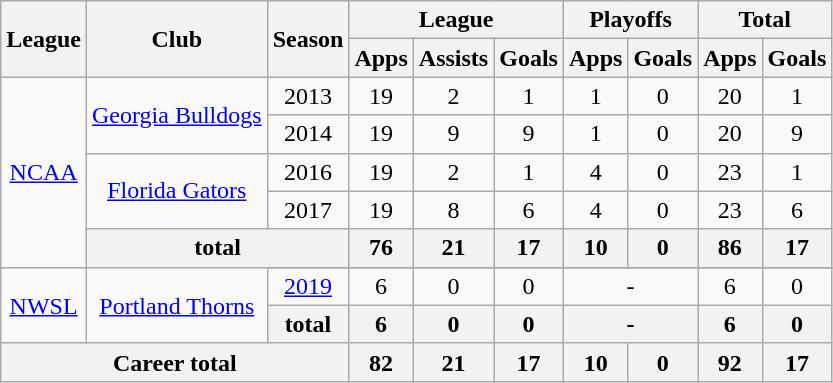<table class="wikitable" style="text-align: center;">
<tr>
<th rowspan="2">League</th>
<th rowspan="2">Club</th>
<th rowspan="2">Season</th>
<th colspan="3">League</th>
<th colspan="2">Playoffs</th>
<th colspan="3">Total</th>
</tr>
<tr>
<th>Apps</th>
<th>Assists</th>
<th>Goals</th>
<th>Apps</th>
<th>Goals</th>
<th>Apps</th>
<th>Goals</th>
</tr>
<tr>
<td rowspan="5"><a href='#'>NCAA</a></td>
<td rowspan="2"><a href='#'>Georgia Bulldogs</a></td>
<td>2013</td>
<td>19</td>
<td>2</td>
<td>1</td>
<td>1</td>
<td>0</td>
<td>20</td>
<td>1</td>
</tr>
<tr>
<td>2014</td>
<td>19</td>
<td>9</td>
<td>9</td>
<td>1</td>
<td>0</td>
<td>20</td>
<td>9</td>
</tr>
<tr>
<td rowspan="2"><a href='#'>Florida Gators</a></td>
<td>2016</td>
<td>19</td>
<td>2</td>
<td>1</td>
<td>4</td>
<td>0</td>
<td>23</td>
<td>1</td>
</tr>
<tr>
<td>2017</td>
<td>19</td>
<td>8</td>
<td>6</td>
<td>4</td>
<td>0</td>
<td>23</td>
<td>6</td>
</tr>
<tr>
<th colspan=2>total</th>
<th>76</th>
<th>21</th>
<th>17</th>
<th>10</th>
<th>0</th>
<th>86</th>
<th>17</th>
</tr>
<tr>
<td rowspan="3"><a href='#'>NWSL</a></td>
<td rowspan="3"><a href='#'>Portland Thorns</a></td>
</tr>
<tr>
<td><a href='#'>2019</a></td>
<td>6</td>
<td>0</td>
<td>0</td>
<td colspan="2">-</td>
<td>6</td>
<td>0</td>
</tr>
<tr>
<th>total</th>
<th>6</th>
<th>0</th>
<th>0</th>
<th colspan=2>-</th>
<th>6</th>
<th>0</th>
</tr>
<tr>
<th colspan="3">Career total</th>
<th>82</th>
<th>21</th>
<th>17</th>
<th>10</th>
<th>0</th>
<th>92</th>
<th>17</th>
</tr>
</table>
